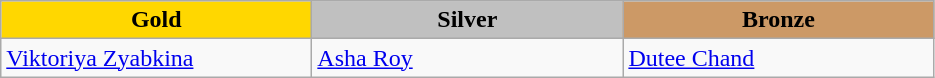<table class="wikitable" style="text-align:left">
<tr align="center">
<td width=200 bgcolor=gold><strong>Gold</strong></td>
<td width=200 bgcolor=silver><strong>Silver</strong></td>
<td width=200 bgcolor=CC9966><strong>Bronze</strong></td>
</tr>
<tr>
<td><a href='#'>Viktoriya Zyabkina</a><br><em></em></td>
<td><a href='#'>Asha Roy</a><br><em></em></td>
<td><a href='#'>Dutee Chand</a><br><em></em></td>
</tr>
</table>
